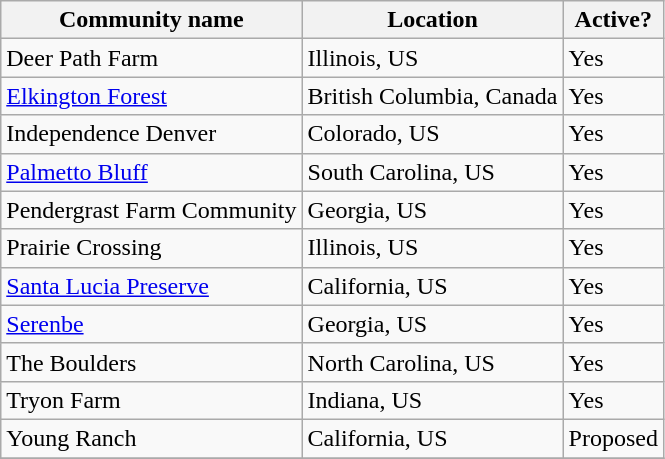<table class="wikitable">
<tr>
<th>Community name</th>
<th>Location</th>
<th>Active?</th>
</tr>
<tr>
<td>Deer Path Farm</td>
<td>Illinois, US</td>
<td>Yes</td>
</tr>
<tr>
<td><a href='#'>Elkington Forest</a></td>
<td>British Columbia, Canada</td>
<td>Yes</td>
</tr>
<tr>
<td>Independence Denver</td>
<td>Colorado, US</td>
<td>Yes</td>
</tr>
<tr>
<td><a href='#'>Palmetto Bluff</a></td>
<td>South Carolina, US</td>
<td>Yes</td>
</tr>
<tr>
<td>Pendergrast Farm Community</td>
<td>Georgia, US</td>
<td>Yes</td>
</tr>
<tr>
<td>Prairie Crossing</td>
<td>Illinois, US</td>
<td>Yes</td>
</tr>
<tr>
<td><a href='#'>Santa Lucia Preserve</a></td>
<td>California, US</td>
<td>Yes</td>
</tr>
<tr>
<td><a href='#'>Serenbe</a></td>
<td>Georgia, US</td>
<td>Yes</td>
</tr>
<tr>
<td>The Boulders</td>
<td>North Carolina, US</td>
<td>Yes</td>
</tr>
<tr>
<td>Tryon Farm</td>
<td>Indiana, US</td>
<td>Yes</td>
</tr>
<tr>
<td>Young Ranch</td>
<td>California, US</td>
<td>Proposed</td>
</tr>
<tr>
</tr>
</table>
